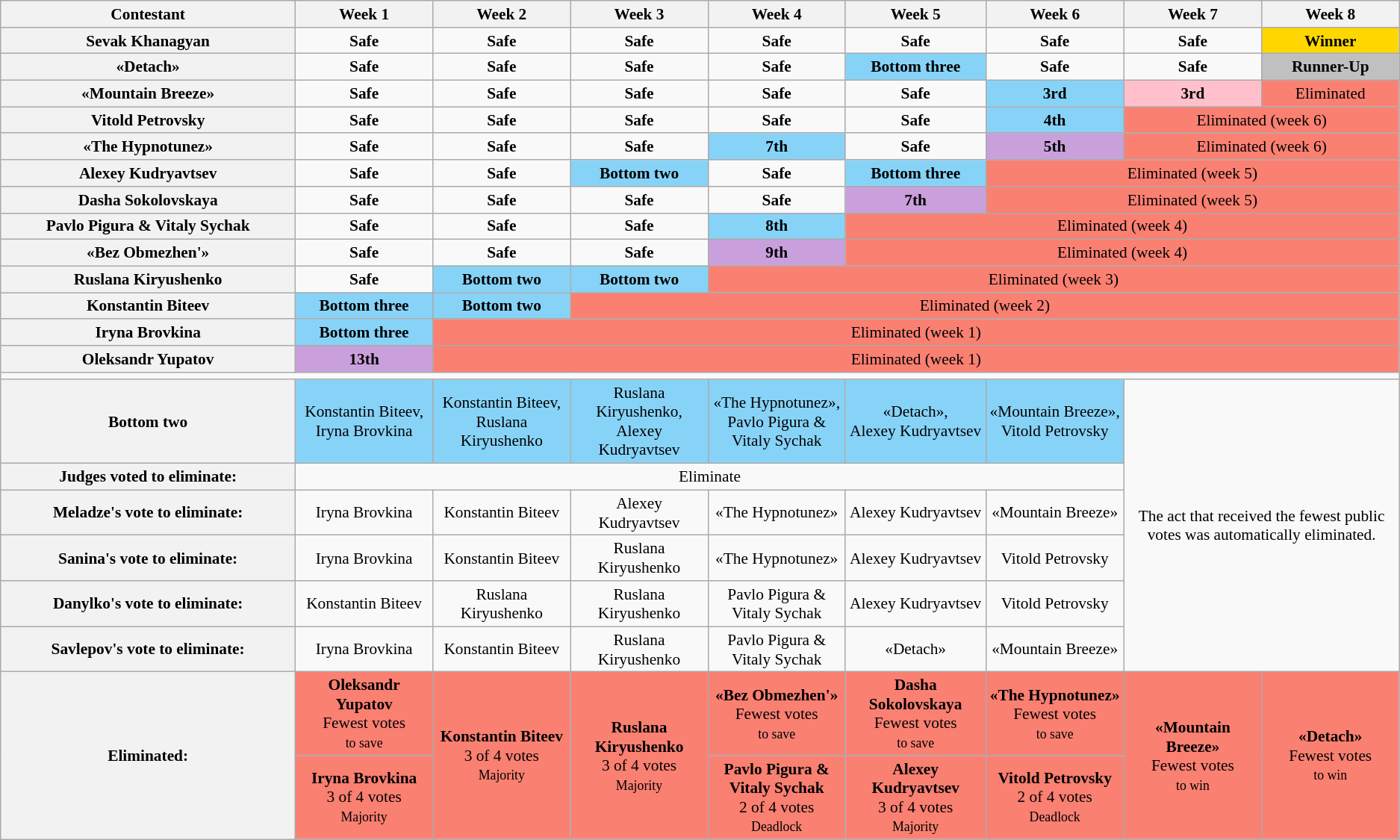<table class="wikitable" style="text-align:center; font-size:89%">
<tr>
<th style="width:15%" rowspan="1" scope="col">Contestant</th>
<th style="width:7%" rowspan="1" scope="col">Week 1</th>
<th style="width:7%" rowspan="1" scope="col">Week 2</th>
<th style="width:7%" rowspan="1" scope="col">Week 3</th>
<th style="width:7%" rowspan="1" scope="col">Week 4</th>
<th style="width:7%" rowspan="1" scope="col">Week 5</th>
<th style="width:7%" rowspan="1" scope="col">Week 6</th>
<th style="width:7%" rowspan="1" scope="col">Week 7</th>
<th style="width:7%" rowspan="1" scope="col">Week 8</th>
</tr>
<tr>
<th scope="row">Sevak Khanagyan</th>
<td><strong>Safe</strong></td>
<td><strong>Safe</strong></td>
<td><strong>Safe</strong></td>
<td><strong>Safe</strong></td>
<td><strong>Safe</strong></td>
<td><strong>Safe</strong></td>
<td><strong>Safe</strong></td>
<td style="background:gold"><strong>Winner</strong></td>
</tr>
<tr>
<th scope="row">«Detach»</th>
<td><strong>Safe</strong></td>
<td><strong>Safe</strong></td>
<td><strong>Safe</strong></td>
<td><strong>Safe</strong></td>
<td style="background:#87D3F8"><strong>Bottom three</strong></td>
<td><strong>Safe</strong></td>
<td><strong>Safe</strong></td>
<td style="background:silver"><strong>Runner-Up</strong></td>
</tr>
<tr>
<th scope="row">«Mountain Breeze»</th>
<td><strong>Safe</strong></td>
<td><strong>Safe</strong></td>
<td><strong>Safe</strong></td>
<td><strong>Safe</strong></td>
<td><strong>Safe</strong></td>
<td style="background:#87D3F8"><strong>3rd</strong></td>
<td style="background:pink"><strong>3rd</strong></td>
<td colspan="3" style="background:salmon">Eliminated</td>
</tr>
<tr>
<th scope="row">Vitold Petrovsky</th>
<td><strong>Safe</strong></td>
<td><strong>Safe</strong></td>
<td><strong>Safe</strong></td>
<td><strong>Safe</strong></td>
<td><strong>Safe</strong></td>
<td style="background:#87D3F8"><strong>4th</strong></td>
<td colspan="4" style="background:salmon">Eliminated (week 6)</td>
</tr>
<tr>
<th scope="row">«The Hypnotunez»</th>
<td><strong>Safe</strong></td>
<td><strong>Safe</strong></td>
<td><strong>Safe</strong></td>
<td style="background:#87D3F8"><strong>7th</strong></td>
<td><strong>Safe</strong></td>
<td style="background:#C9A0DC"><strong>5th</strong></td>
<td colspan="4" style="background:salmon">Eliminated (week 6)</td>
</tr>
<tr>
<th scope="row">Alexey Kudryavtsev</th>
<td><strong>Safe</strong></td>
<td><strong>Safe</strong></td>
<td style="background:#87D3F8"><strong>Bottom two</strong></td>
<td><strong>Safe</strong></td>
<td style="background:#87D3F8"><strong>Bottom three</strong></td>
<td colspan="4" style="background:salmon">Eliminated (week 5)</td>
</tr>
<tr>
<th scope="row">Dasha Sokolovskaya</th>
<td><strong>Safe</strong></td>
<td><strong>Safe</strong></td>
<td><strong>Safe</strong></td>
<td><strong>Safe</strong></td>
<td style="background:#C9A0DC"><strong>7th</strong></td>
<td colspan="4" style="background:salmon">Eliminated (week 5)</td>
</tr>
<tr>
<th scope="row">Pavlo Pigura & Vitaly Sychak</th>
<td><strong>Safe</strong></td>
<td><strong>Safe</strong></td>
<td><strong>Safe</strong></td>
<td style="background:#87D3F8"><strong>8th</strong></td>
<td colspan="4" style="background:salmon">Eliminated (week 4)</td>
</tr>
<tr>
<th scope="row">«Bez Obmezhen'»</th>
<td><strong>Safe</strong></td>
<td><strong>Safe</strong></td>
<td><strong>Safe</strong></td>
<td style="background:#C9A0DC"><strong>9th</strong></td>
<td colspan="4" style="background:salmon">Eliminated (week 4)</td>
</tr>
<tr>
<th scope="row">Ruslana Kiryushenko</th>
<td><strong>Safe</strong></td>
<td style="background:#87D3F8"><strong>Bottom two</strong></td>
<td style="background:#87D3F8"><strong>Bottom two</strong></td>
<td colspan="5" style="background:salmon">Eliminated (week 3)</td>
</tr>
<tr>
<th scope="row">Konstantin Biteev</th>
<td style="background:#87D3F8"><strong>Bottom three</strong></td>
<td style="background:#87D3F8"><strong>Bottom two</strong></td>
<td colspan="6" style="background:salmon">Eliminated (week 2)</td>
</tr>
<tr>
<th scope="row">Iryna Brovkina</th>
<td style="background:#87D3F8"><strong>Bottom three</strong></td>
<td colspan="7" style="background:salmon">Eliminated (week 1)</td>
</tr>
<tr>
<th scope="row">Oleksandr Yupatov</th>
<td style="background:#C9A0DC"><strong>13th</strong></td>
<td colspan="7" style="background:salmon">Eliminated (week 1)</td>
</tr>
<tr>
<td colspan="10"></td>
</tr>
<tr>
<th scope="row">Bottom two</th>
<td style="background:#87D3F8">Konstantin Biteev,<br>Iryna Brovkina</td>
<td style="background:#87D3F8">Konstantin Biteev,<br>Ruslana Kiryushenko</td>
<td style="background:#87D3F8">Ruslana Kiryushenko,<br>Alexey Kudryavtsev</td>
<td style="background:#87D3F8">«The Hypnotunez»,<br>Pavlo Pigura & Vitaly Sychak</td>
<td style="background:#87D3F8">«Detach»,<br>Alexey Kudryavtsev</td>
<td style="background:#87D3F8">«Mountain Breeze»,<br>Vitold Petrovsky</td>
<td rowspan="6" colspan="2">The act that received the fewest public votes was automatically eliminated.</td>
</tr>
<tr>
<th scope="row">Judges voted to eliminate:</th>
<td colspan="6">Eliminate</td>
</tr>
<tr>
<th scope="row">Meladze's vote to eliminate:</th>
<td>Iryna Brovkina</td>
<td>Konstantin Biteev</td>
<td>Alexey Kudryavtsev</td>
<td>«The Hypnotunez»</td>
<td>Alexey Kudryavtsev</td>
<td>«Mountain Breeze»</td>
</tr>
<tr>
<th scope="row">Sanina's vote to eliminate:</th>
<td>Iryna Brovkina</td>
<td>Konstantin Biteev</td>
<td>Ruslana Kiryushenko</td>
<td>«The Hypnotunez»</td>
<td>Alexey Kudryavtsev</td>
<td>Vitold Petrovsky</td>
</tr>
<tr>
<th scope="row">Danylko's vote to eliminate:</th>
<td>Konstantin Biteev</td>
<td>Ruslana Kiryushenko</td>
<td>Ruslana Kiryushenko</td>
<td>Pavlo Pigura & Vitaly Sychak</td>
<td>Alexey Kudryavtsev</td>
<td>Vitold Petrovsky</td>
</tr>
<tr>
<th scope="row">Savlepov's vote to eliminate:</th>
<td>Iryna Brovkina</td>
<td>Konstantin Biteev</td>
<td>Ruslana Kiryushenko</td>
<td>Pavlo Pigura & Vitaly Sychak</td>
<td>«Detach»</td>
<td>«Mountain Breeze»</td>
</tr>
<tr>
<th scope="row" rowspan=2>Eliminated:</th>
<td style="background:salmon;"><strong>Oleksandr Yupatov</strong><br>Fewest votes<br><small>to save</small></td>
<td style="background:salmon;" rowspan=2><strong>Konstantin Biteev</strong><br>3 of 4 votes<br><small>Majority</small></td>
<td style="background:salmon;" rowspan=2><strong>Ruslana Kiryushenko</strong><br>3 of 4 votes<br><small>Majority</small></td>
<td style="background:salmon;"><strong>«Bez Obmezhen'»</strong><br>Fewest votes<br><small>to save</small></td>
<td style="background:salmon;"><strong>Dasha Sokolovskaya</strong><br>Fewest votes<br><small>to save</small></td>
<td style="background:salmon;" rowspan=1><strong>«The Hypnotunez»</strong><br>Fewest votes<br><small>to save</small></td>
<td style="background:salmon;" rowspan=2><strong>«Mountain Breeze»</strong><br>Fewest votes<br><small>to win</small></td>
<td style="background:salmon;" rowspan=2><strong>«Detach»</strong><br>Fewest votes<br><small>to win</small></td>
</tr>
<tr>
<td style="background:salmon;"><strong>Iryna Brovkina</strong><br>3 of 4 votes<br><small>Majority</small></td>
<td style="background:salmon;"><strong>Pavlo Pigura & Vitaly Sychak</strong><br>2 of 4 votes<br><small>Deadlock</small></td>
<td style="background:salmon;"><strong>Alexey Kudryavtsev</strong><br>3 of 4 votes<br><small>Majority</small></td>
<td style="background:salmon;" rowspan=1><strong>Vitold Petrovsky</strong><br>2 of 4 votes<br><small>Deadlock</small></td>
</tr>
</table>
